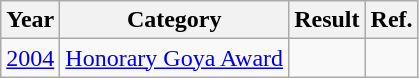<table class = "wikitable sortable">
<tr>
<th>Year</th>
<th>Category</th>
<th>Result</th>
<th>Ref.</th>
</tr>
<tr>
<td><a href='#'>2004</a></td>
<td><a href='#'>Honorary Goya Award</a></td>
<td></td>
<td></td>
</tr>
</table>
